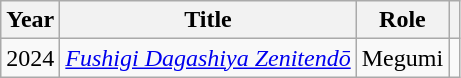<table class="wikitable sortable plainrowheaders">
<tr>
<th scope="col">Year</th>
<th scope="col">Title</th>
<th scope="col">Role</th>
<th scope="col" class="unsortable"></th>
</tr>
<tr>
<td>2024</td>
<td><em><a href='#'>Fushigi Dagashiya Zenitendō</a></em></td>
<td>Megumi</td>
<td></td>
</tr>
</table>
